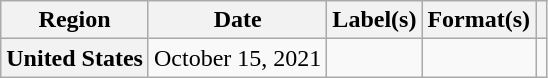<table class="wikitable plainrowheaders">
<tr>
<th scope="col">Region</th>
<th scope="col">Date</th>
<th scope="col">Label(s)</th>
<th scope="col">Format(s)</th>
<th scope="col"></th>
</tr>
<tr>
<th scope="row">United States</th>
<td>October 15, 2021</td>
<td></td>
<td></td>
<td style="text-align: center"></td>
</tr>
</table>
